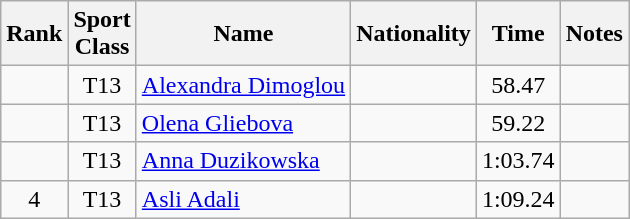<table class="wikitable sortable" style="text-align:center">
<tr>
<th>Rank</th>
<th>Sport<br>Class</th>
<th>Name</th>
<th>Nationality</th>
<th>Time</th>
<th>Notes</th>
</tr>
<tr>
<td></td>
<td>T13</td>
<td align=left><a href='#'>Alexandra Dimoglou</a></td>
<td align=left></td>
<td>58.47</td>
<td></td>
</tr>
<tr>
<td></td>
<td>T13</td>
<td align=left><a href='#'>Olena Gliebova</a></td>
<td align=left></td>
<td>59.22</td>
<td></td>
</tr>
<tr>
<td></td>
<td>T13</td>
<td align=left><a href='#'>Anna Duzikowska</a></td>
<td align=left></td>
<td>1:03.74</td>
<td></td>
</tr>
<tr>
<td>4</td>
<td>T13</td>
<td align=left><a href='#'>Asli Adali</a></td>
<td align=left></td>
<td>1:09.24</td>
<td></td>
</tr>
</table>
